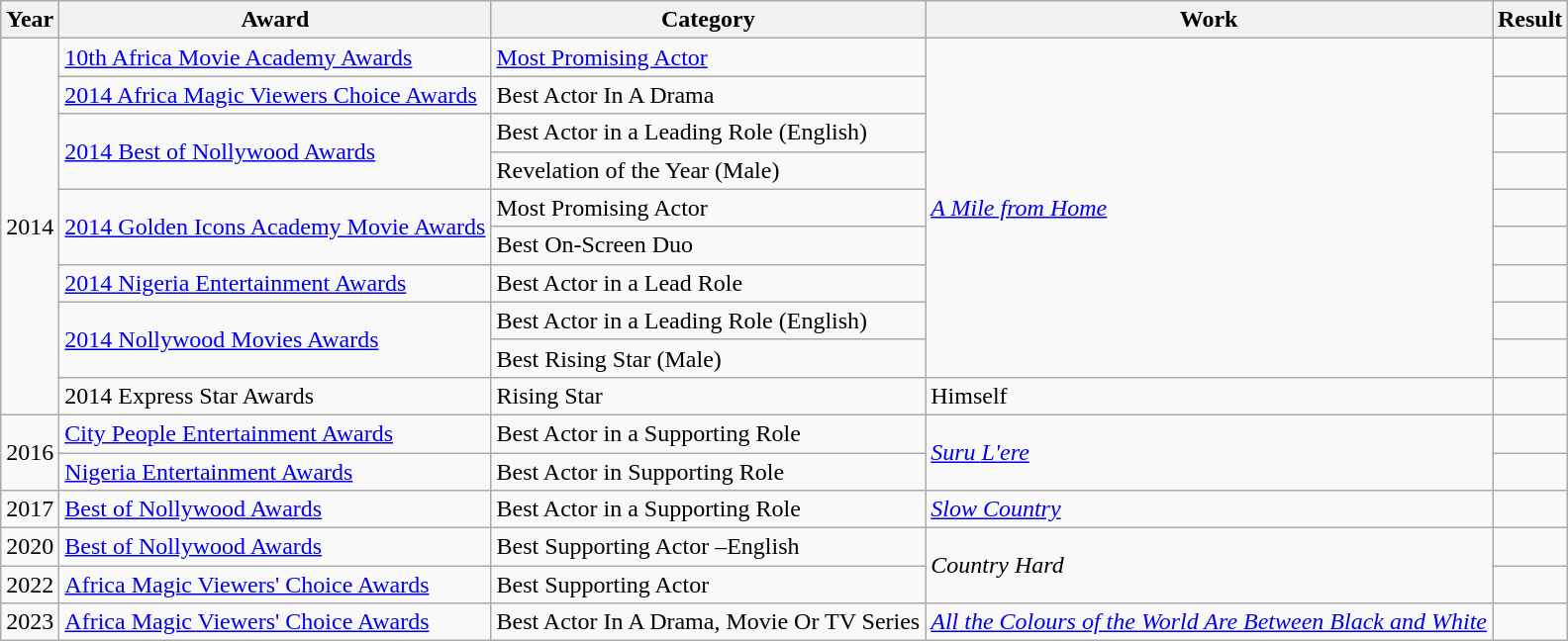<table class="wikitable sortable">
<tr>
<th>Year</th>
<th>Award</th>
<th>Category</th>
<th>Work</th>
<th>Result</th>
</tr>
<tr>
<td rowspan = "10">2014</td>
<td><a href='#'>10th Africa Movie Academy Awards</a></td>
<td><a href='#'>Most Promising Actor</a></td>
<td rowspan = "9"><em><a href='#'>A Mile from Home</a></em></td>
<td></td>
</tr>
<tr>
<td><a href='#'>2014 Africa Magic Viewers Choice Awards</a></td>
<td>Best Actor In A Drama</td>
<td></td>
</tr>
<tr>
<td rowspan = "2"><a href='#'>2014 Best of Nollywood Awards</a></td>
<td>Best Actor in a Leading Role (English)</td>
<td></td>
</tr>
<tr>
<td>Revelation of the Year (Male)</td>
<td></td>
</tr>
<tr>
<td rowspan = "2"><a href='#'>2014 Golden Icons Academy Movie Awards</a></td>
<td>Most Promising Actor</td>
<td></td>
</tr>
<tr>
<td>Best On-Screen Duo</td>
<td></td>
</tr>
<tr>
<td><a href='#'>2014 Nigeria Entertainment Awards</a></td>
<td>Best Actor in a Lead Role</td>
<td></td>
</tr>
<tr>
<td rowspan = "2"><a href='#'>2014 Nollywood Movies Awards</a></td>
<td>Best Actor in a Leading Role (English)</td>
<td></td>
</tr>
<tr>
<td>Best Rising Star (Male)</td>
<td></td>
</tr>
<tr>
<td>2014 Express Star Awards</td>
<td>Rising Star</td>
<td rowspan=>Himself</td>
<td></td>
</tr>
<tr>
<td rowspan="2">2016</td>
<td><a href='#'>City People Entertainment Awards</a></td>
<td>Best Actor in a Supporting Role</td>
<td rowspan="2"><em><a href='#'>Suru L'ere</a></em></td>
<td></td>
</tr>
<tr>
<td><a href='#'>Nigeria Entertainment Awards</a></td>
<td>Best Actor in Supporting Role</td>
<td></td>
</tr>
<tr>
<td>2017</td>
<td><a href='#'>Best of Nollywood Awards</a></td>
<td>Best Actor in a Supporting Role</td>
<td><em><a href='#'>Slow Country</a></em></td>
<td></td>
</tr>
<tr>
<td>2020</td>
<td><a href='#'>Best of Nollywood Awards</a></td>
<td>Best Supporting Actor –English</td>
<td rowspan="2"><em>Country Hard</em></td>
<td></td>
</tr>
<tr>
<td>2022</td>
<td><a href='#'>Africa Magic Viewers' Choice Awards</a></td>
<td>Best Supporting Actor</td>
<td></td>
</tr>
<tr>
<td>2023</td>
<td><a href='#'>Africa Magic Viewers' Choice Awards</a></td>
<td>Best Actor In A Drama, Movie Or TV Series</td>
<td><em><a href='#'>All the Colours of the World Are Between Black and White</a></em></td>
<td></td>
</tr>
</table>
